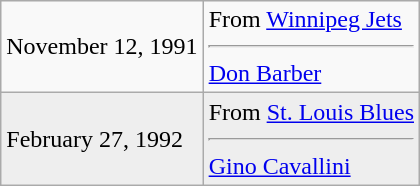<table class="wikitable">
<tr>
<td>November 12, 1991</td>
<td valign="top">From <a href='#'>Winnipeg Jets</a><hr><a href='#'>Don Barber</a></td>
</tr>
<tr style="background:#eee;">
<td>February 27, 1992</td>
<td valign="top">From <a href='#'>St. Louis Blues</a><hr><a href='#'>Gino Cavallini</a></td>
</tr>
</table>
